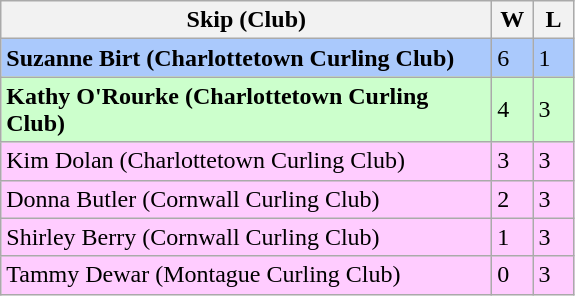<table class="wikitable">
<tr>
<th bgcolor="#efefef" width="320">Skip (Club)</th>
<th bgcolor="#efefef" width="20">W</th>
<th bgcolor="#efefef" width="20">L</th>
</tr>
<tr bgcolor="#aac9fc">
<td><strong>Suzanne Birt (Charlottetown Curling Club)</strong></td>
<td>6</td>
<td>1</td>
</tr>
<tr bgcolor="#ccffcc">
<td><strong>Kathy O'Rourke (Charlottetown Curling Club)</strong></td>
<td>4</td>
<td>3</td>
</tr>
<tr bgcolor="#ffccff">
<td>Kim Dolan (Charlottetown Curling Club)</td>
<td>3</td>
<td>3</td>
</tr>
<tr bgcolor="#ffccff">
<td>Donna Butler (Cornwall Curling Club)</td>
<td>2</td>
<td>3</td>
</tr>
<tr bgcolor="#ffccff">
<td>Shirley Berry (Cornwall Curling Club)</td>
<td>1</td>
<td>3</td>
</tr>
<tr bgcolor="#ffccff">
<td>Tammy Dewar (Montague Curling Club)</td>
<td>0</td>
<td>3</td>
</tr>
</table>
